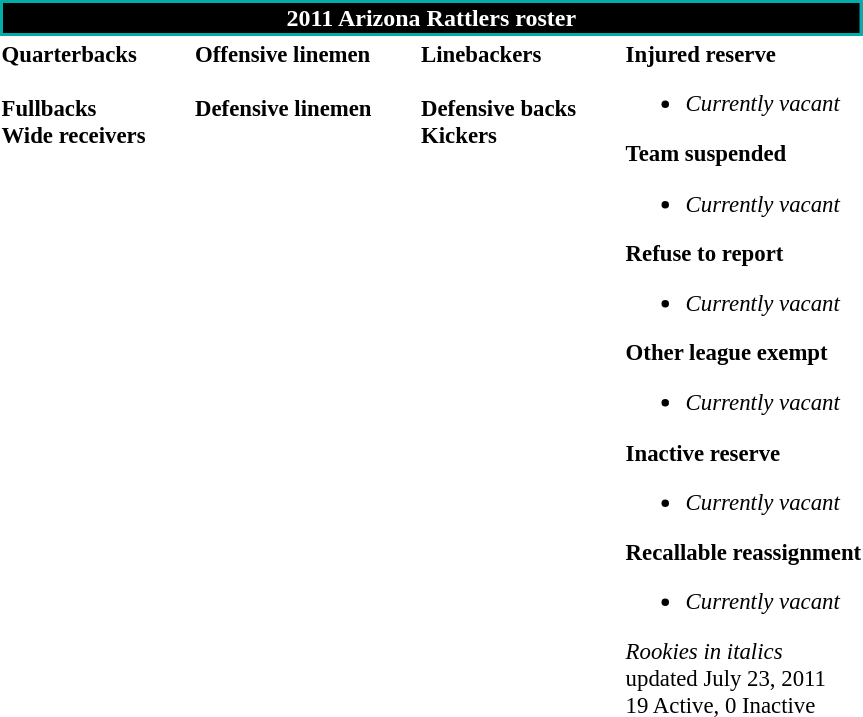<table class="toccolours" style="text-align: left;">
<tr>
<th colspan=7 style="background:#000; border: 2px solid #00ADA9; color:white; text-align:center;"><strong>2011 Arizona Rattlers roster</strong></th>
</tr>
<tr>
<td style="font-size: 95%;" valign="top"><strong>Quarterbacks</strong><br><br><strong>Fullbacks</strong>
<br><strong>Wide receivers</strong>



</td>
<td style="width: 25px;"></td>
<td style="font-size: 95%;" valign="top"><strong>Offensive linemen</strong><br>

<br><strong>Defensive linemen</strong>


</td>
<td style="width: 25px;"></td>
<td style="font-size: 95%;" valign="top"><strong>Linebackers</strong><br>
<br><strong>Defensive backs</strong>



<br><strong>Kickers</strong>
</td>
<td style="width: 25px;"></td>
<td style="font-size: 95%;" valign="top"><strong>Injured reserve</strong><br><ul><li><em>Currently vacant</em></li></ul><strong>Team suspended</strong><ul><li><em>Currently vacant</em></li></ul><strong>Refuse to report</strong><ul><li><em>Currently vacant</em></li></ul><strong>Other league exempt</strong><ul><li><em>Currently vacant</em></li></ul><strong>Inactive reserve</strong><ul><li><em>Currently vacant</em></li></ul><strong>Recallable reassignment</strong><ul><li><em>Currently vacant</em></li></ul>
<em>Rookies in italics</em><br>
<span></span> updated July 23, 2011<br>
19 Active, 0 Inactive
</td>
</tr>
<tr>
</tr>
</table>
